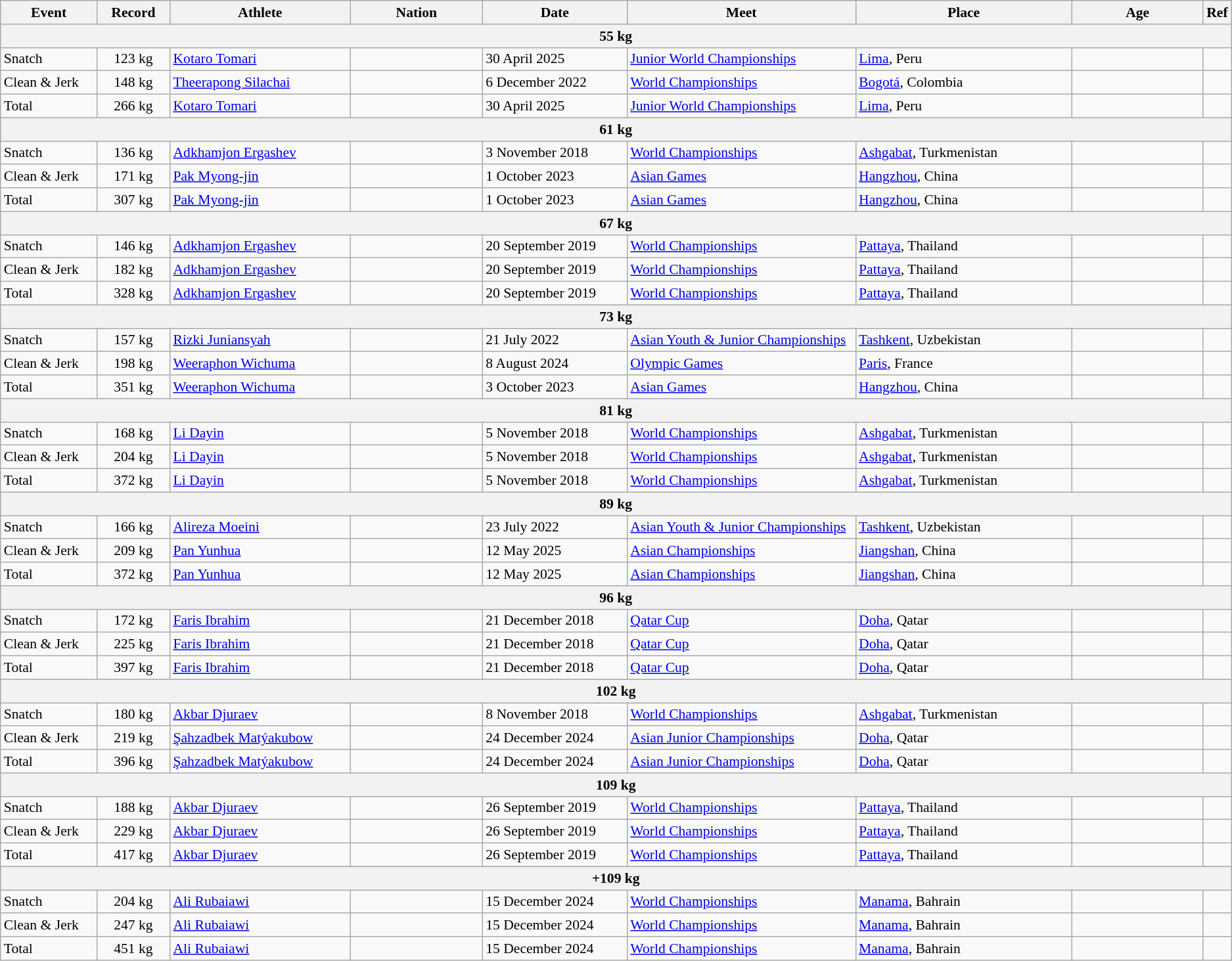<table class="wikitable" style="font-size:90%;">
<tr>
<th width=8%>Event</th>
<th width=6%>Record</th>
<th width=15%>Athlete</th>
<th width=11%>Nation</th>
<th width=12%>Date</th>
<th width=19%>Meet</th>
<th width=18%>Place</th>
<th width=11%>Age</th>
<th>Ref</th>
</tr>
<tr bgcolor="#DDDDDD">
<th colspan="9">55 kg</th>
</tr>
<tr>
<td>Snatch</td>
<td align=center>123 kg</td>
<td><a href='#'>Kotaro Tomari</a></td>
<td></td>
<td>30 April 2025</td>
<td><a href='#'>Junior World Championships</a></td>
<td> <a href='#'>Lima</a>, Peru</td>
<td></td>
<td></td>
</tr>
<tr>
<td>Clean & Jerk</td>
<td align=center>148 kg</td>
<td><a href='#'>Theerapong Silachai</a></td>
<td></td>
<td>6 December 2022</td>
<td><a href='#'>World Championships</a></td>
<td> <a href='#'>Bogotá</a>, Colombia</td>
<td></td>
<td></td>
</tr>
<tr>
<td>Total</td>
<td align=center>266 kg</td>
<td><a href='#'>Kotaro Tomari</a></td>
<td></td>
<td>30 April 2025</td>
<td><a href='#'>Junior World Championships</a></td>
<td> <a href='#'>Lima</a>, Peru</td>
<td></td>
<td></td>
</tr>
<tr bgcolor="#DDDDDD">
<th colspan="9">61 kg</th>
</tr>
<tr>
<td>Snatch</td>
<td align=center>136 kg</td>
<td><a href='#'>Adkhamjon Ergashev</a></td>
<td></td>
<td>3 November 2018</td>
<td><a href='#'>World Championships</a></td>
<td> <a href='#'>Ashgabat</a>, Turkmenistan</td>
<td></td>
<td></td>
</tr>
<tr>
<td>Clean & Jerk</td>
<td align=center>171 kg</td>
<td><a href='#'>Pak Myong-jin</a></td>
<td></td>
<td>1 October 2023</td>
<td><a href='#'>Asian Games</a></td>
<td> <a href='#'>Hangzhou</a>, China</td>
<td></td>
<td></td>
</tr>
<tr>
<td>Total</td>
<td align=center>307 kg</td>
<td><a href='#'>Pak Myong-jin</a></td>
<td></td>
<td>1 October 2023</td>
<td><a href='#'>Asian Games</a></td>
<td> <a href='#'>Hangzhou</a>, China</td>
<td></td>
<td></td>
</tr>
<tr bgcolor="#DDDDDD">
<th colspan="9">67 kg</th>
</tr>
<tr>
<td>Snatch</td>
<td align=center>146 kg</td>
<td><a href='#'>Adkhamjon Ergashev</a></td>
<td></td>
<td>20 September 2019</td>
<td><a href='#'>World Championships</a></td>
<td> <a href='#'>Pattaya</a>, Thailand</td>
<td></td>
<td></td>
</tr>
<tr>
<td>Clean & Jerk</td>
<td align=center>182 kg</td>
<td><a href='#'>Adkhamjon Ergashev</a></td>
<td></td>
<td>20 September 2019</td>
<td><a href='#'>World Championships</a></td>
<td> <a href='#'>Pattaya</a>, Thailand</td>
<td></td>
<td></td>
</tr>
<tr>
<td>Total</td>
<td align=center>328 kg</td>
<td><a href='#'>Adkhamjon Ergashev</a></td>
<td></td>
<td>20 September 2019</td>
<td><a href='#'>World Championships</a></td>
<td> <a href='#'>Pattaya</a>, Thailand</td>
<td></td>
<td></td>
</tr>
<tr bgcolor="#DDDDDD">
<th colspan="9">73 kg</th>
</tr>
<tr>
<td>Snatch</td>
<td align=center>157 kg</td>
<td><a href='#'>Rizki Juniansyah</a></td>
<td></td>
<td>21 July 2022</td>
<td><a href='#'>Asian Youth & Junior Championships</a></td>
<td> <a href='#'>Tashkent</a>, Uzbekistan</td>
<td></td>
<td></td>
</tr>
<tr>
<td>Clean & Jerk</td>
<td align=center>198 kg</td>
<td><a href='#'>Weeraphon Wichuma</a></td>
<td></td>
<td>8 August 2024</td>
<td><a href='#'>Olympic Games</a></td>
<td> <a href='#'>Paris</a>, France</td>
<td></td>
<td></td>
</tr>
<tr>
<td>Total</td>
<td align=center>351 kg</td>
<td><a href='#'>Weeraphon Wichuma</a></td>
<td></td>
<td>3 October 2023</td>
<td><a href='#'>Asian Games</a></td>
<td> <a href='#'>Hangzhou</a>, China</td>
<td></td>
<td></td>
</tr>
<tr bgcolor="#DDDDDD">
<th colspan="9">81 kg</th>
</tr>
<tr>
<td>Snatch</td>
<td align=center>168 kg</td>
<td><a href='#'>Li Dayin</a></td>
<td></td>
<td>5 November 2018</td>
<td><a href='#'>World Championships</a></td>
<td> <a href='#'>Ashgabat</a>, Turkmenistan</td>
<td></td>
<td></td>
</tr>
<tr>
<td>Clean & Jerk</td>
<td align=center>204 kg</td>
<td><a href='#'>Li Dayin</a></td>
<td></td>
<td>5 November 2018</td>
<td><a href='#'>World Championships</a></td>
<td> <a href='#'>Ashgabat</a>, Turkmenistan</td>
<td></td>
<td></td>
</tr>
<tr>
<td>Total</td>
<td align=center>372 kg</td>
<td><a href='#'>Li Dayin</a></td>
<td></td>
<td>5 November 2018</td>
<td><a href='#'>World Championships</a></td>
<td> <a href='#'>Ashgabat</a>, Turkmenistan</td>
<td></td>
<td></td>
</tr>
<tr bgcolor="#DDDDDD">
<th colspan="9">89 kg</th>
</tr>
<tr>
<td>Snatch</td>
<td align=center>166 kg</td>
<td><a href='#'>Alireza Moeini</a></td>
<td></td>
<td>23 July 2022</td>
<td><a href='#'>Asian Youth & Junior Championships</a></td>
<td> <a href='#'>Tashkent</a>, Uzbekistan</td>
<td></td>
<td></td>
</tr>
<tr>
<td>Clean & Jerk</td>
<td align=center>209 kg</td>
<td><a href='#'>Pan Yunhua</a></td>
<td></td>
<td>12 May 2025</td>
<td><a href='#'>Asian Championships</a></td>
<td> <a href='#'>Jiangshan</a>, China</td>
<td></td>
<td></td>
</tr>
<tr>
<td>Total</td>
<td align=center>372 kg</td>
<td><a href='#'>Pan Yunhua</a></td>
<td></td>
<td>12 May 2025</td>
<td><a href='#'>Asian Championships</a></td>
<td> <a href='#'>Jiangshan</a>, China</td>
<td></td>
<td></td>
</tr>
<tr bgcolor="#DDDDDD">
<th colspan="9">96 kg</th>
</tr>
<tr>
<td>Snatch</td>
<td align=center>172 kg</td>
<td><a href='#'>Faris Ibrahim</a></td>
<td></td>
<td>21 December 2018</td>
<td><a href='#'>Qatar Cup</a></td>
<td> <a href='#'>Doha</a>, Qatar</td>
<td></td>
<td></td>
</tr>
<tr>
<td>Clean & Jerk</td>
<td align=center>225 kg</td>
<td><a href='#'>Faris Ibrahim</a></td>
<td></td>
<td>21 December 2018</td>
<td><a href='#'>Qatar Cup</a></td>
<td> <a href='#'>Doha</a>, Qatar</td>
<td></td>
<td></td>
</tr>
<tr>
<td>Total</td>
<td align=center>397 kg</td>
<td><a href='#'>Faris Ibrahim</a></td>
<td></td>
<td>21 December 2018</td>
<td><a href='#'>Qatar Cup</a></td>
<td> <a href='#'>Doha</a>, Qatar</td>
<td></td>
<td></td>
</tr>
<tr bgcolor="#DDDDDD">
<th colspan="9">102 kg</th>
</tr>
<tr>
<td>Snatch</td>
<td align=center>180 kg</td>
<td><a href='#'>Akbar Djuraev</a></td>
<td></td>
<td>8 November 2018</td>
<td><a href='#'>World Championships</a></td>
<td> <a href='#'>Ashgabat</a>, Turkmenistan</td>
<td></td>
<td></td>
</tr>
<tr>
<td>Clean & Jerk</td>
<td align=center>219 kg</td>
<td><a href='#'>Şahzadbek Matýakubow</a></td>
<td></td>
<td>24 December 2024</td>
<td><a href='#'>Asian Junior Championships</a></td>
<td> <a href='#'>Doha</a>, Qatar</td>
<td></td>
<td></td>
</tr>
<tr>
<td>Total</td>
<td align=center>396 kg</td>
<td><a href='#'>Şahzadbek Matýakubow</a></td>
<td></td>
<td>24 December 2024</td>
<td><a href='#'>Asian Junior Championships</a></td>
<td> <a href='#'>Doha</a>, Qatar</td>
<td></td>
<td></td>
</tr>
<tr bgcolor="#DDDDDD">
<th colspan="9">109 kg</th>
</tr>
<tr>
<td>Snatch</td>
<td align=center>188 kg</td>
<td><a href='#'>Akbar Djuraev</a></td>
<td></td>
<td>26 September 2019</td>
<td><a href='#'>World Championships</a></td>
<td> <a href='#'>Pattaya</a>, Thailand</td>
<td></td>
<td></td>
</tr>
<tr>
<td>Clean & Jerk</td>
<td align=center>229 kg</td>
<td><a href='#'>Akbar Djuraev</a></td>
<td></td>
<td>26 September 2019</td>
<td><a href='#'>World Championships</a></td>
<td> <a href='#'>Pattaya</a>, Thailand</td>
<td></td>
<td></td>
</tr>
<tr>
<td>Total</td>
<td align=center>417 kg</td>
<td><a href='#'>Akbar Djuraev</a></td>
<td></td>
<td>26 September 2019</td>
<td><a href='#'>World Championships</a></td>
<td> <a href='#'>Pattaya</a>, Thailand</td>
<td></td>
<td></td>
</tr>
<tr bgcolor="#DDDDDD">
<th colspan="9">+109 kg</th>
</tr>
<tr>
<td>Snatch</td>
<td align=center>204 kg</td>
<td><a href='#'>Ali Rubaiawi</a></td>
<td></td>
<td>15 December 2024</td>
<td><a href='#'>World Championships</a></td>
<td> <a href='#'>Manama</a>, Bahrain</td>
<td></td>
<td></td>
</tr>
<tr>
<td>Clean & Jerk</td>
<td align=center>247 kg</td>
<td><a href='#'>Ali Rubaiawi</a></td>
<td></td>
<td>15 December 2024</td>
<td><a href='#'>World Championships</a></td>
<td> <a href='#'>Manama</a>, Bahrain</td>
<td></td>
<td></td>
</tr>
<tr>
<td>Total</td>
<td align=center>451 kg</td>
<td><a href='#'>Ali Rubaiawi</a></td>
<td></td>
<td>15 December 2024</td>
<td><a href='#'>World Championships</a></td>
<td> <a href='#'>Manama</a>, Bahrain</td>
<td></td>
<td></td>
</tr>
</table>
